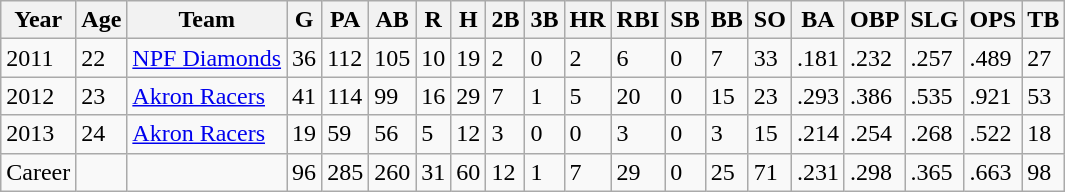<table class="wikitable">
<tr>
<th>Year</th>
<th>Age</th>
<th>Team</th>
<th>G</th>
<th>PA</th>
<th>AB</th>
<th>R</th>
<th>H</th>
<th>2B</th>
<th>3B</th>
<th>HR</th>
<th>RBI</th>
<th>SB</th>
<th>BB</th>
<th>SO</th>
<th>BA</th>
<th>OBP</th>
<th>SLG</th>
<th>OPS</th>
<th>TB</th>
</tr>
<tr>
<td>2011</td>
<td>22</td>
<td><a href='#'>NPF Diamonds</a></td>
<td>36</td>
<td>112</td>
<td>105</td>
<td>10</td>
<td>19</td>
<td>2</td>
<td>0</td>
<td>2</td>
<td>6</td>
<td>0</td>
<td>7</td>
<td>33</td>
<td>.181</td>
<td>.232</td>
<td>.257</td>
<td>.489</td>
<td>27</td>
</tr>
<tr>
<td>2012</td>
<td>23</td>
<td><a href='#'>Akron Racers</a></td>
<td>41</td>
<td>114</td>
<td>99</td>
<td>16</td>
<td>29</td>
<td>7</td>
<td>1</td>
<td>5</td>
<td>20</td>
<td>0</td>
<td>15</td>
<td>23</td>
<td>.293</td>
<td>.386</td>
<td>.535</td>
<td>.921</td>
<td>53</td>
</tr>
<tr>
<td>2013</td>
<td>24</td>
<td><a href='#'>Akron Racers</a></td>
<td>19</td>
<td>59</td>
<td>56</td>
<td>5</td>
<td>12</td>
<td>3</td>
<td>0</td>
<td>0</td>
<td>3</td>
<td>0</td>
<td>3</td>
<td>15</td>
<td>.214</td>
<td>.254</td>
<td>.268</td>
<td>.522</td>
<td>18</td>
</tr>
<tr>
<td>Career</td>
<td></td>
<td></td>
<td>96</td>
<td>285</td>
<td>260</td>
<td>31</td>
<td>60</td>
<td>12</td>
<td>1</td>
<td>7</td>
<td>29</td>
<td>0</td>
<td>25</td>
<td>71</td>
<td>.231</td>
<td>.298</td>
<td>.365</td>
<td>.663</td>
<td>98</td>
</tr>
</table>
